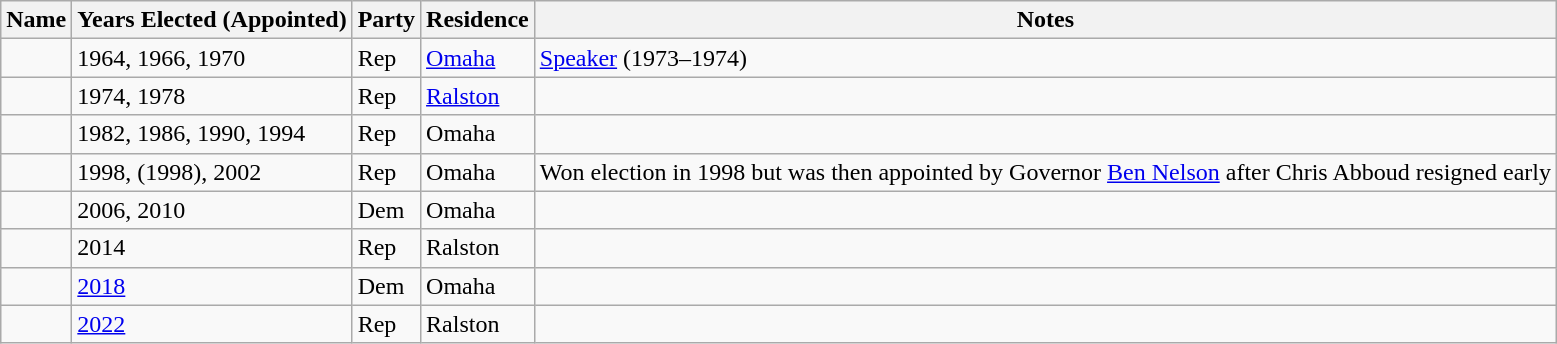<table class="wikitable sortable">
<tr>
<th>Name</th>
<th>Years Elected (Appointed)</th>
<th>Party</th>
<th>Residence</th>
<th>Notes</th>
</tr>
<tr>
<td></td>
<td>1964, 1966, 1970</td>
<td>Rep</td>
<td><a href='#'>Omaha</a></td>
<td><a href='#'>Speaker</a> (1973–1974)</td>
</tr>
<tr>
<td></td>
<td>1974, 1978</td>
<td>Rep</td>
<td><a href='#'>Ralston</a></td>
<td></td>
</tr>
<tr>
<td></td>
<td>1982, 1986, 1990, 1994</td>
<td>Rep</td>
<td>Omaha</td>
<td></td>
</tr>
<tr>
<td></td>
<td>1998, (1998), 2002</td>
<td>Rep</td>
<td>Omaha</td>
<td>Won election in 1998 but was then appointed by Governor <a href='#'>Ben Nelson</a> after Chris Abboud resigned early</td>
</tr>
<tr>
<td></td>
<td>2006, 2010</td>
<td>Dem</td>
<td>Omaha</td>
<td></td>
</tr>
<tr>
<td></td>
<td>2014</td>
<td>Rep</td>
<td>Ralston</td>
<td></td>
</tr>
<tr>
<td></td>
<td><a href='#'>2018</a></td>
<td>Dem</td>
<td>Omaha</td>
<td></td>
</tr>
<tr>
<td></td>
<td><a href='#'>2022</a></td>
<td>Rep</td>
<td>Ralston</td>
<td></td>
</tr>
</table>
